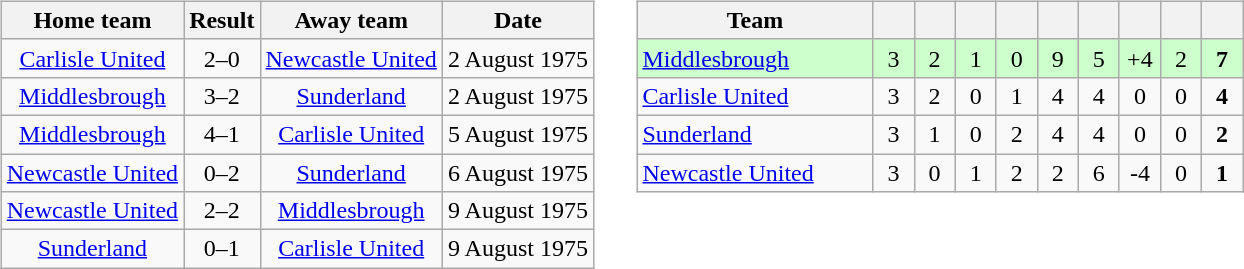<table>
<tr>
<td valign="top"><br><table class="wikitable" style="text-align: center">
<tr>
<th>Home team</th>
<th>Result</th>
<th>Away team</th>
<th>Date</th>
</tr>
<tr>
<td><a href='#'>Carlisle United</a></td>
<td>2–0</td>
<td><a href='#'>Newcastle United</a></td>
<td>2 August 1975</td>
</tr>
<tr>
<td><a href='#'>Middlesbrough</a></td>
<td>3–2</td>
<td><a href='#'>Sunderland</a></td>
<td>2 August 1975</td>
</tr>
<tr>
<td><a href='#'>Middlesbrough</a></td>
<td>4–1</td>
<td><a href='#'>Carlisle United</a></td>
<td>5 August 1975</td>
</tr>
<tr>
<td><a href='#'>Newcastle United</a></td>
<td>0–2</td>
<td><a href='#'>Sunderland</a></td>
<td>6 August 1975</td>
</tr>
<tr>
<td><a href='#'>Newcastle United</a></td>
<td>2–2</td>
<td><a href='#'>Middlesbrough</a></td>
<td>9 August 1975</td>
</tr>
<tr>
<td><a href='#'>Sunderland</a></td>
<td>0–1</td>
<td><a href='#'>Carlisle United</a></td>
<td>9 August 1975</td>
</tr>
</table>
</td>
<td width="1"> </td>
<td valign="top"><br><table class="wikitable" style="text-align:center">
<tr>
<th width=150>Team</th>
<th width=20></th>
<th width=20></th>
<th width=20></th>
<th width=20></th>
<th width=20></th>
<th width=20></th>
<th width=20></th>
<th width=20></th>
<th width=20></th>
</tr>
<tr bgcolor="#ccffcc">
<td align="left"><a href='#'>Middlesbrough</a></td>
<td>3</td>
<td>2</td>
<td>1</td>
<td>0</td>
<td>9</td>
<td>5</td>
<td>+4</td>
<td>2</td>
<td><strong>7</strong></td>
</tr>
<tr>
<td align="left"><a href='#'>Carlisle United</a></td>
<td>3</td>
<td>2</td>
<td>0</td>
<td>1</td>
<td>4</td>
<td>4</td>
<td>0</td>
<td>0</td>
<td><strong>4</strong></td>
</tr>
<tr>
<td align="left"><a href='#'>Sunderland</a></td>
<td>3</td>
<td>1</td>
<td>0</td>
<td>2</td>
<td>4</td>
<td>4</td>
<td>0</td>
<td>0</td>
<td><strong>2</strong></td>
</tr>
<tr>
<td align="left"><a href='#'>Newcastle United</a></td>
<td>3</td>
<td>0</td>
<td>1</td>
<td>2</td>
<td>2</td>
<td>6</td>
<td>-4</td>
<td>0</td>
<td><strong>1</strong></td>
</tr>
</table>
</td>
</tr>
</table>
